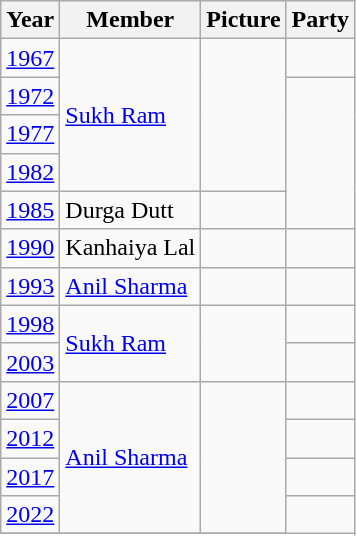<table class="wikitable sortable">
<tr>
<th>Year</th>
<th>Member</th>
<th>Picture</th>
<th colspan="2">Party</th>
</tr>
<tr>
<td><a href='#'>1967</a></td>
<td rowspan=4><a href='#'>Sukh Ram</a></td>
<td rowspan=4></td>
<td></td>
</tr>
<tr>
<td><a href='#'>1972</a></td>
</tr>
<tr>
<td><a href='#'>1977</a></td>
</tr>
<tr>
<td><a href='#'>1982</a></td>
</tr>
<tr>
<td><a href='#'>1985</a></td>
<td>Durga Dutt</td>
<td></td>
</tr>
<tr>
<td><a href='#'>1990</a></td>
<td>Kanhaiya Lal</td>
<td></td>
<td></td>
</tr>
<tr>
<td><a href='#'>1993</a></td>
<td><a href='#'>Anil Sharma</a></td>
<td></td>
<td></td>
</tr>
<tr>
<td><a href='#'>1998</a></td>
<td rowspan="2"><a href='#'>Sukh Ram</a></td>
<td rowspan="2"></td>
<td></td>
</tr>
<tr>
<td><a href='#'>2003</a></td>
</tr>
<tr>
<td><a href='#'>2007</a></td>
<td rowspan="4"><a href='#'>Anil Sharma</a></td>
<td rowspan="4"></td>
<td></td>
</tr>
<tr>
<td><a href='#'>2012</a></td>
</tr>
<tr>
<td><a href='#'>2017</a></td>
<td></td>
</tr>
<tr>
<td><a href='#'>2022</a></td>
</tr>
<tr>
</tr>
</table>
